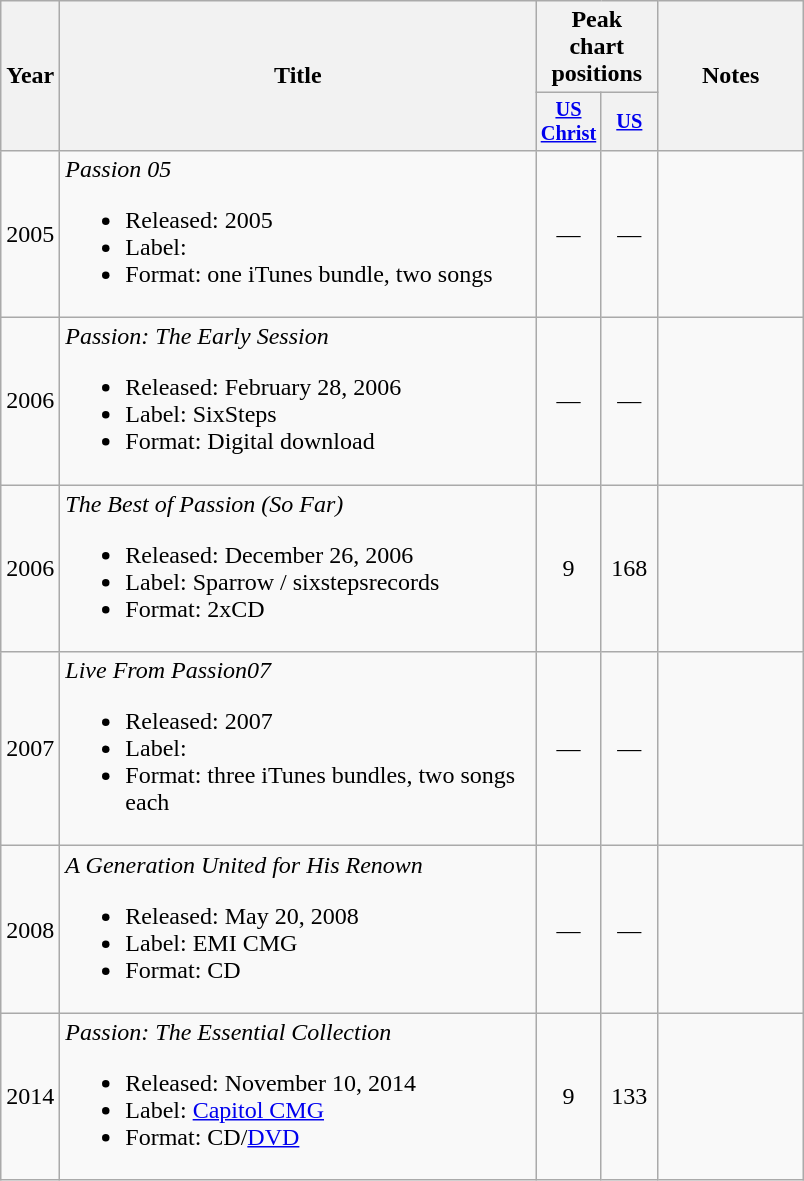<table class="wikitable" style="text-align:center">
<tr>
<th rowspan="2">Year</th>
<th width="310" rowspan="2">Title</th>
<th colspan="2">Peak chart positions</th>
<th width="90" rowspan="2">Notes</th>
</tr>
<tr>
<th scope="col" style="width:2.3em;font-size:85%;"><a href='#'>US<br>Christ</a><br></th>
<th scope="col" style="width:2.3em;font-size:85%;"><a href='#'>US</a><br></th>
</tr>
<tr>
<td>2005</td>
<td align="left"><em>Passion 05</em><br><ul><li>Released: 2005</li><li>Label:</li><li>Format: one iTunes bundle, two songs</li></ul></td>
<td>—</td>
<td>—</td>
<td></td>
</tr>
<tr>
<td>2006</td>
<td align="left"><em>Passion: The Early Session</em><br><ul><li>Released: February 28, 2006</li><li>Label: SixSteps</li><li>Format: Digital download</li></ul></td>
<td>—</td>
<td>—</td>
<td></td>
</tr>
<tr>
<td>2006</td>
<td align="left"><em>The Best of Passion (So Far)</em><br><ul><li>Released: December 26, 2006</li><li>Label: Sparrow / sixstepsrecords</li><li>Format: 2xCD</li></ul></td>
<td>9</td>
<td>168</td>
<td></td>
</tr>
<tr>
<td>2007</td>
<td align="left"><em>Live From Passion07</em><br><ul><li>Released: 2007</li><li>Label:</li><li>Format: three iTunes bundles, two songs each</li></ul></td>
<td>—</td>
<td>—</td>
<td></td>
</tr>
<tr>
<td>2008</td>
<td align="left"><em>A Generation United for His Renown</em><br><ul><li>Released: May 20, 2008</li><li>Label: EMI CMG</li><li>Format: CD</li></ul></td>
<td>—</td>
<td>—</td>
<td></td>
</tr>
<tr>
<td>2014</td>
<td align="left"><em>Passion: The Essential Collection</em><br><ul><li>Released: November 10, 2014</li><li>Label: <a href='#'>Capitol CMG</a></li><li>Format: CD/<a href='#'>DVD</a></li></ul></td>
<td>9</td>
<td>133</td>
<td></td>
</tr>
</table>
